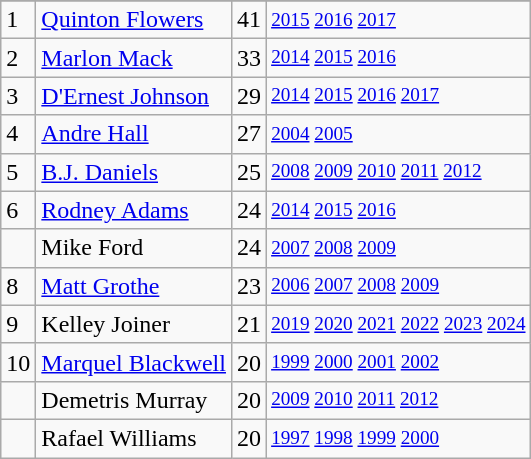<table class="wikitable">
<tr>
</tr>
<tr>
<td>1</td>
<td><a href='#'>Quinton Flowers</a></td>
<td>41</td>
<td style="font-size:80%;"><a href='#'>2015</a> <a href='#'>2016</a> <a href='#'>2017</a></td>
</tr>
<tr>
<td>2</td>
<td><a href='#'>Marlon Mack</a></td>
<td>33</td>
<td style="font-size:80%;"><a href='#'>2014</a> <a href='#'>2015</a> <a href='#'>2016</a></td>
</tr>
<tr>
<td>3</td>
<td><a href='#'>D'Ernest Johnson</a></td>
<td>29</td>
<td style="font-size:80%;"><a href='#'>2014</a> <a href='#'>2015</a> <a href='#'>2016</a> <a href='#'>2017</a></td>
</tr>
<tr>
<td>4</td>
<td><a href='#'>Andre Hall</a></td>
<td>27</td>
<td style="font-size:80%;"><a href='#'>2004</a> <a href='#'>2005</a></td>
</tr>
<tr>
<td>5</td>
<td><a href='#'>B.J. Daniels</a></td>
<td>25</td>
<td style="font-size:80%;"><a href='#'>2008</a> <a href='#'>2009</a> <a href='#'>2010</a> <a href='#'>2011</a> <a href='#'>2012</a></td>
</tr>
<tr>
<td>6</td>
<td><a href='#'>Rodney Adams</a></td>
<td>24</td>
<td style="font-size:80%;"><a href='#'>2014</a> <a href='#'>2015</a> <a href='#'>2016</a></td>
</tr>
<tr>
<td></td>
<td>Mike Ford</td>
<td>24</td>
<td style="font-size:80%;"><a href='#'>2007</a> <a href='#'>2008</a> <a href='#'>2009</a></td>
</tr>
<tr>
<td>8</td>
<td><a href='#'>Matt Grothe</a></td>
<td>23</td>
<td style="font-size:80%;"><a href='#'>2006</a> <a href='#'>2007</a> <a href='#'>2008</a> <a href='#'>2009</a></td>
</tr>
<tr>
<td>9</td>
<td>Kelley Joiner</td>
<td>21</td>
<td style="font-size:80%;"><a href='#'>2019</a> <a href='#'>2020</a> <a href='#'>2021</a> <a href='#'>2022</a> <a href='#'>2023</a> <a href='#'>2024</a></td>
</tr>
<tr>
<td>10</td>
<td><a href='#'>Marquel Blackwell</a></td>
<td>20</td>
<td style="font-size:80%;"><a href='#'>1999</a> <a href='#'>2000</a> <a href='#'>2001</a> <a href='#'>2002</a></td>
</tr>
<tr>
<td></td>
<td>Demetris Murray</td>
<td>20</td>
<td style="font-size:80%;"><a href='#'>2009</a> <a href='#'>2010</a> <a href='#'>2011</a> <a href='#'>2012</a></td>
</tr>
<tr>
<td></td>
<td>Rafael Williams</td>
<td>20</td>
<td style="font-size:80%;"><a href='#'>1997</a> <a href='#'>1998</a> <a href='#'>1999</a> <a href='#'>2000</a></td>
</tr>
</table>
